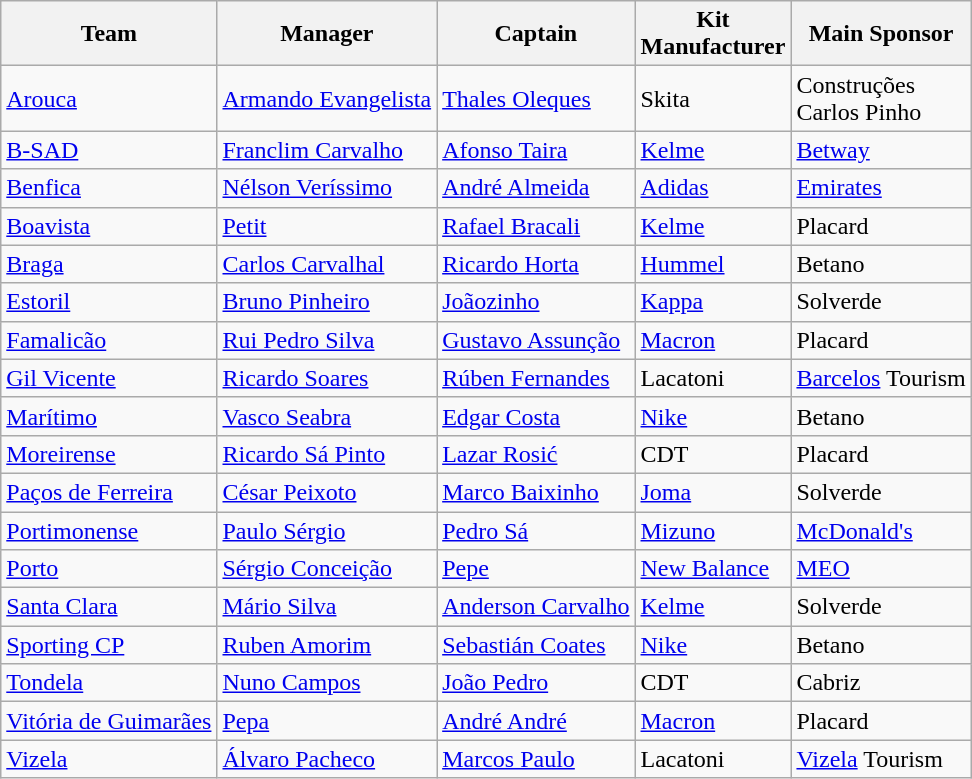<table class="wikitable sortable" style="text-align: left;">
<tr>
<th>Team</th>
<th>Manager</th>
<th>Captain</th>
<th>Kit<br>Manufacturer</th>
<th>Main Sponsor</th>
</tr>
<tr>
<td><a href='#'>Arouca</a></td>
<td> <a href='#'>Armando Evangelista</a></td>
<td> <a href='#'>Thales Oleques</a></td>
<td>Skita</td>
<td>Construções<br>Carlos Pinho</td>
</tr>
<tr>
<td><a href='#'>B-SAD</a></td>
<td> <a href='#'>Franclim Carvalho</a></td>
<td> <a href='#'>Afonso Taira</a></td>
<td><a href='#'>Kelme</a></td>
<td><a href='#'>Betway</a></td>
</tr>
<tr>
<td><a href='#'>Benfica</a></td>
<td> <a href='#'>Nélson Veríssimo</a></td>
<td> <a href='#'>André Almeida</a></td>
<td><a href='#'>Adidas</a></td>
<td><a href='#'>Emirates</a></td>
</tr>
<tr>
<td><a href='#'>Boavista</a></td>
<td> <a href='#'>Petit</a></td>
<td> <a href='#'>Rafael Bracali</a></td>
<td><a href='#'>Kelme</a></td>
<td>Placard</td>
</tr>
<tr>
<td><a href='#'>Braga</a></td>
<td> <a href='#'>Carlos Carvalhal</a></td>
<td> <a href='#'>Ricardo Horta</a></td>
<td><a href='#'>Hummel</a></td>
<td>Betano</td>
</tr>
<tr>
<td><a href='#'>Estoril</a></td>
<td> <a href='#'>Bruno Pinheiro</a></td>
<td> <a href='#'>Joãozinho</a></td>
<td><a href='#'>Kappa</a></td>
<td>Solverde</td>
</tr>
<tr>
<td><a href='#'>Famalicão</a></td>
<td> <a href='#'>Rui Pedro Silva</a></td>
<td> <a href='#'>Gustavo Assunção</a></td>
<td><a href='#'>Macron</a></td>
<td>Placard</td>
</tr>
<tr>
<td><a href='#'>Gil Vicente</a></td>
<td> <a href='#'>Ricardo Soares</a></td>
<td> <a href='#'>Rúben Fernandes</a></td>
<td>Lacatoni</td>
<td><a href='#'>Barcelos</a> Tourism</td>
</tr>
<tr>
<td><a href='#'>Marítimo</a></td>
<td> <a href='#'>Vasco Seabra</a></td>
<td> <a href='#'>Edgar Costa</a></td>
<td><a href='#'>Nike</a></td>
<td>Betano</td>
</tr>
<tr>
<td><a href='#'>Moreirense</a></td>
<td> <a href='#'>Ricardo Sá Pinto</a></td>
<td> <a href='#'>Lazar Rosić</a></td>
<td>CDT</td>
<td>Placard</td>
</tr>
<tr>
<td><a href='#'>Paços de Ferreira</a></td>
<td> <a href='#'>César Peixoto</a></td>
<td> <a href='#'>Marco Baixinho</a></td>
<td><a href='#'>Joma</a></td>
<td>Solverde</td>
</tr>
<tr>
<td><a href='#'>Portimonense</a></td>
<td> <a href='#'>Paulo Sérgio</a></td>
<td> <a href='#'>Pedro Sá</a></td>
<td><a href='#'>Mizuno</a></td>
<td><a href='#'>McDonald's</a></td>
</tr>
<tr>
<td><a href='#'>Porto</a></td>
<td> <a href='#'>Sérgio Conceição</a></td>
<td> <a href='#'>Pepe</a></td>
<td><a href='#'>New Balance</a></td>
<td><a href='#'>MEO</a></td>
</tr>
<tr>
<td><a href='#'>Santa Clara</a></td>
<td> <a href='#'>Mário Silva</a></td>
<td> <a href='#'>Anderson Carvalho</a></td>
<td><a href='#'>Kelme</a></td>
<td>Solverde</td>
</tr>
<tr>
<td><a href='#'>Sporting CP</a></td>
<td> <a href='#'>Ruben Amorim</a></td>
<td> <a href='#'>Sebastián Coates</a></td>
<td><a href='#'>Nike</a></td>
<td>Betano</td>
</tr>
<tr>
<td><a href='#'>Tondela</a></td>
<td> <a href='#'>Nuno Campos</a></td>
<td> <a href='#'>João Pedro</a></td>
<td>CDT</td>
<td>Cabriz</td>
</tr>
<tr>
<td><a href='#'>Vitória de Guimarães</a></td>
<td> <a href='#'>Pepa</a></td>
<td> <a href='#'>André André</a></td>
<td><a href='#'>Macron</a></td>
<td>Placard</td>
</tr>
<tr>
<td><a href='#'>Vizela</a></td>
<td> <a href='#'>Álvaro Pacheco</a></td>
<td> <a href='#'>Marcos Paulo</a></td>
<td>Lacatoni</td>
<td><a href='#'>Vizela</a> Tourism</td>
</tr>
</table>
